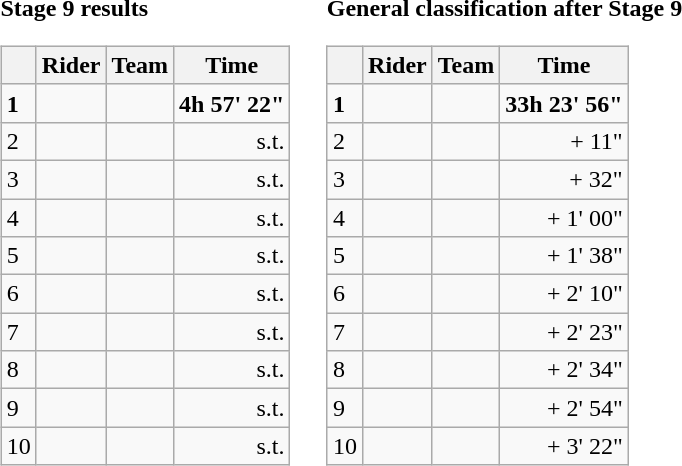<table>
<tr>
<td><strong>Stage 9 results</strong><br><table class="wikitable">
<tr>
<th></th>
<th>Rider</th>
<th>Team</th>
<th>Time</th>
</tr>
<tr>
<td><strong>1</strong></td>
<td><strong></strong></td>
<td><strong></strong></td>
<td align="right"><strong>4h 57' 22"</strong></td>
</tr>
<tr>
<td>2</td>
<td></td>
<td></td>
<td align="right">s.t.</td>
</tr>
<tr>
<td>3</td>
<td></td>
<td></td>
<td align="right">s.t.</td>
</tr>
<tr>
<td>4</td>
<td></td>
<td></td>
<td align="right">s.t.</td>
</tr>
<tr>
<td>5</td>
<td></td>
<td></td>
<td align="right">s.t.</td>
</tr>
<tr>
<td>6</td>
<td></td>
<td></td>
<td align="right">s.t.</td>
</tr>
<tr>
<td>7</td>
<td></td>
<td></td>
<td align="right">s.t.</td>
</tr>
<tr>
<td>8</td>
<td></td>
<td></td>
<td align="right">s.t.</td>
</tr>
<tr>
<td>9</td>
<td></td>
<td></td>
<td align="right">s.t.</td>
</tr>
<tr>
<td>10</td>
<td></td>
<td></td>
<td align="right">s.t.</td>
</tr>
</table>
</td>
<td></td>
<td><strong>General classification after Stage 9</strong><br><table class="wikitable">
<tr>
<th></th>
<th>Rider</th>
<th>Team</th>
<th>Time</th>
</tr>
<tr>
<td><strong>1</strong></td>
<td><strong></strong></td>
<td><strong></strong></td>
<td align="right"><strong>33h 23' 56"</strong></td>
</tr>
<tr>
<td>2</td>
<td></td>
<td></td>
<td align="right">+ 11"</td>
</tr>
<tr>
<td>3</td>
<td></td>
<td></td>
<td align="right">+ 32"</td>
</tr>
<tr>
<td>4</td>
<td></td>
<td></td>
<td align="right">+ 1' 00"</td>
</tr>
<tr>
<td>5</td>
<td></td>
<td></td>
<td align="right">+ 1' 38"</td>
</tr>
<tr>
<td>6</td>
<td></td>
<td></td>
<td align="right">+ 2' 10"</td>
</tr>
<tr>
<td>7</td>
<td></td>
<td></td>
<td align="right">+ 2' 23"</td>
</tr>
<tr>
<td>8</td>
<td></td>
<td></td>
<td align="right">+ 2' 34"</td>
</tr>
<tr>
<td>9</td>
<td></td>
<td></td>
<td align="right">+ 2' 54"</td>
</tr>
<tr>
<td>10</td>
<td></td>
<td></td>
<td align="right">+ 3' 22"</td>
</tr>
</table>
</td>
</tr>
</table>
